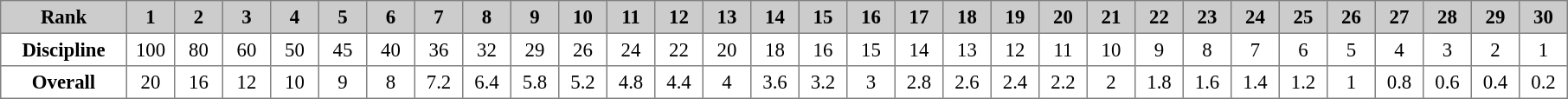<table cellpadding="3" cellspacing="0" border="1" style="background:#ffffff; font-size:95%; border:grey solid 1px; border-collapse:collapse">
<tr style="background:#ccc; text-align:center;">
<th>Rank</th>
<th width="30">1</th>
<th width="30">2</th>
<th width="30">3</th>
<th width="30">4</th>
<th width="30">5</th>
<th width="30">6</th>
<th width="30">7</th>
<th width="30">8</th>
<th width="30">9</th>
<th width="30">10</th>
<th width="30">11</th>
<th width="30">12</th>
<th width="30">13</th>
<th width="30">14</th>
<th width="30">15</th>
<th width="30">16</th>
<th width="30">17</th>
<th width="30">18</th>
<th width="30">19</th>
<th width="30">20</th>
<th width="30">21</th>
<th width="30">22</th>
<th width="30">23</th>
<th width="30">24</th>
<th width="30">25</th>
<th width="30">26</th>
<th width="30">27</th>
<th width="30">28</th>
<th width="30">29</th>
<th width="30">30</th>
</tr>
<tr align=center>
<th width="90">Discipline</th>
<td>100</td>
<td>80</td>
<td>60</td>
<td>50</td>
<td>45</td>
<td>40</td>
<td>36</td>
<td>32</td>
<td>29</td>
<td>26</td>
<td>24</td>
<td>22</td>
<td>20</td>
<td>18</td>
<td>16</td>
<td>15</td>
<td>14</td>
<td>13</td>
<td>12</td>
<td>11</td>
<td>10</td>
<td>9</td>
<td>8</td>
<td>7</td>
<td>6</td>
<td>5</td>
<td>4</td>
<td>3</td>
<td>2</td>
<td>1</td>
</tr>
<tr align=center>
<th width="90">Overall</th>
<td>20</td>
<td>16</td>
<td>12</td>
<td>10</td>
<td>9</td>
<td>8</td>
<td>7.2</td>
<td>6.4</td>
<td>5.8</td>
<td>5.2</td>
<td>4.8</td>
<td>4.4</td>
<td>4</td>
<td>3.6</td>
<td>3.2</td>
<td>3</td>
<td>2.8</td>
<td>2.6</td>
<td>2.4</td>
<td>2.2</td>
<td>2</td>
<td>1.8</td>
<td>1.6</td>
<td>1.4</td>
<td>1.2</td>
<td>1</td>
<td>0.8</td>
<td>0.6</td>
<td>0.4</td>
<td>0.2</td>
</tr>
</table>
